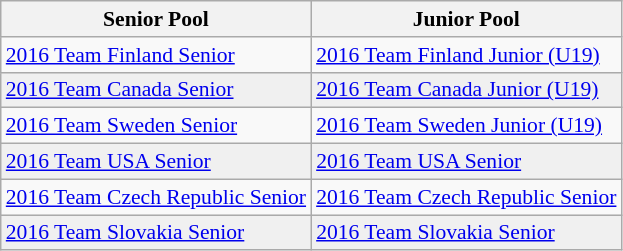<table class=wikitable style="text-align:left; font-size:90%;">
<tr>
<th>Senior Pool</th>
<th>Junior Pool</th>
</tr>
<tr>
<td> <a href='#'>2016 Team Finland Senior</a></td>
<td> <a href='#'>2016 Team Finland Junior (U19)</a></td>
</tr>
<tr bgcolor="#f0f0f0">
<td> <a href='#'>2016 Team Canada Senior</a></td>
<td> <a href='#'>2016 Team Canada Junior (U19)</a></td>
</tr>
<tr>
<td> <a href='#'>2016 Team Sweden Senior</a></td>
<td> <a href='#'>2016 Team Sweden Junior (U19)</a></td>
</tr>
<tr bgcolor="#f0f0f0">
<td> <a href='#'>2016 Team USA Senior</a></td>
<td> <a href='#'>2016 Team USA Senior</a></td>
</tr>
<tr>
<td> <a href='#'>2016 Team Czech Republic Senior</a></td>
<td> <a href='#'>2016 Team Czech Republic Senior</a></td>
</tr>
<tr bgcolor="#f0f0f0">
<td> <a href='#'>2016 Team Slovakia Senior</a></td>
<td> <a href='#'>2016 Team Slovakia Senior</a></td>
</tr>
</table>
